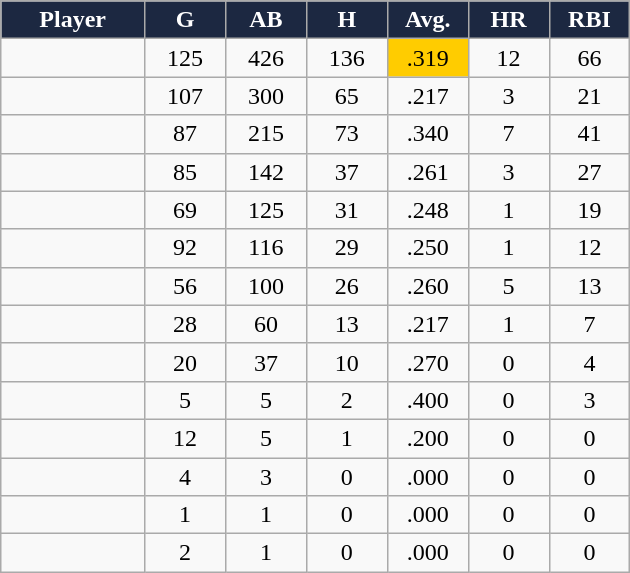<table class="wikitable sortable" style="text-align:center;">
<tr>
<th style="background:#1c2841;color:white;" width="16%">Player</th>
<th style="background:#1c2841;color:white;" width="9%">G</th>
<th style="background:#1c2841;color:white;" width="9%">AB</th>
<th style="background:#1c2841;color:white;" width="9%">H</th>
<th style="background:#1c2841;color:white;" width="9%">Avg.</th>
<th style="background:#1c2841;color:white;" width="9%">HR</th>
<th style="background:#1c2841;color:white;" width="9%">RBI</th>
</tr>
<tr align="center">
<td></td>
<td>125</td>
<td>426</td>
<td>136</td>
<td bgcolor=#ffcc00>.319</td>
<td>12</td>
<td>66</td>
</tr>
<tr align="center">
<td></td>
<td>107</td>
<td>300</td>
<td>65</td>
<td>.217</td>
<td>3</td>
<td>21</td>
</tr>
<tr align="center">
<td></td>
<td>87</td>
<td>215</td>
<td>73</td>
<td>.340</td>
<td>7</td>
<td>41</td>
</tr>
<tr align="center">
<td></td>
<td>85</td>
<td>142</td>
<td>37</td>
<td>.261</td>
<td>3</td>
<td>27</td>
</tr>
<tr align="center">
<td></td>
<td>69</td>
<td>125</td>
<td>31</td>
<td>.248</td>
<td>1</td>
<td>19</td>
</tr>
<tr align="center">
<td></td>
<td>92</td>
<td>116</td>
<td>29</td>
<td>.250</td>
<td>1</td>
<td>12</td>
</tr>
<tr align="center">
<td></td>
<td>56</td>
<td>100</td>
<td>26</td>
<td>.260</td>
<td>5</td>
<td>13</td>
</tr>
<tr align="center">
<td></td>
<td>28</td>
<td>60</td>
<td>13</td>
<td>.217</td>
<td>1</td>
<td>7</td>
</tr>
<tr align="center">
<td></td>
<td>20</td>
<td>37</td>
<td>10</td>
<td>.270</td>
<td>0</td>
<td>4</td>
</tr>
<tr align="center">
<td></td>
<td>5</td>
<td>5</td>
<td>2</td>
<td>.400</td>
<td>0</td>
<td>3</td>
</tr>
<tr align="center">
<td></td>
<td>12</td>
<td>5</td>
<td>1</td>
<td>.200</td>
<td>0</td>
<td>0</td>
</tr>
<tr align="center">
<td></td>
<td>4</td>
<td>3</td>
<td>0</td>
<td>.000</td>
<td>0</td>
<td>0</td>
</tr>
<tr align="center">
<td></td>
<td>1</td>
<td>1</td>
<td>0</td>
<td>.000</td>
<td>0</td>
<td>0</td>
</tr>
<tr align="center">
<td></td>
<td>2</td>
<td>1</td>
<td>0</td>
<td>.000</td>
<td>0</td>
<td>0</td>
</tr>
</table>
